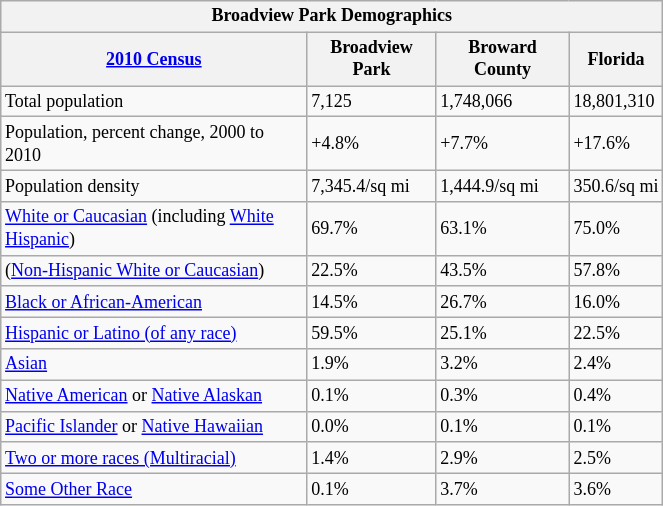<table class="wikitable" style="float: center; margin-right: 2em; width: 35%; font-size: 75%;">
<tr>
<th colspan=4>Broadview Park Demographics</th>
</tr>
<tr>
<th><a href='#'>2010 Census</a></th>
<th>Broadview Park</th>
<th>Broward County</th>
<th>Florida</th>
</tr>
<tr>
<td>Total population</td>
<td>7,125</td>
<td>1,748,066</td>
<td>18,801,310</td>
</tr>
<tr>
<td>Population, percent change, 2000 to 2010</td>
<td>+4.8%</td>
<td>+7.7%</td>
<td>+17.6%</td>
</tr>
<tr>
<td>Population density</td>
<td>7,345.4/sq mi</td>
<td>1,444.9/sq mi</td>
<td>350.6/sq mi</td>
</tr>
<tr>
<td><a href='#'>White or Caucasian</a> (including <a href='#'>White Hispanic</a>)</td>
<td>69.7%</td>
<td>63.1%</td>
<td>75.0%</td>
</tr>
<tr>
<td>(<a href='#'>Non-Hispanic White or Caucasian</a>)</td>
<td>22.5%</td>
<td>43.5%</td>
<td>57.8%</td>
</tr>
<tr>
<td><a href='#'>Black or African-American</a></td>
<td>14.5%</td>
<td>26.7%</td>
<td>16.0%</td>
</tr>
<tr>
<td><a href='#'>Hispanic or Latino (of any race)</a></td>
<td>59.5%</td>
<td>25.1%</td>
<td>22.5%</td>
</tr>
<tr>
<td><a href='#'>Asian</a></td>
<td>1.9%</td>
<td>3.2%</td>
<td>2.4%</td>
</tr>
<tr>
<td><a href='#'>Native American</a> or <a href='#'>Native Alaskan</a></td>
<td>0.1%</td>
<td>0.3%</td>
<td>0.4%</td>
</tr>
<tr>
<td><a href='#'>Pacific Islander</a> or <a href='#'>Native Hawaiian</a></td>
<td>0.0%</td>
<td>0.1%</td>
<td>0.1%</td>
</tr>
<tr>
<td><a href='#'>Two or more races (Multiracial)</a></td>
<td>1.4%</td>
<td>2.9%</td>
<td>2.5%</td>
</tr>
<tr>
<td><a href='#'>Some Other Race</a></td>
<td>0.1%</td>
<td>3.7%</td>
<td>3.6%</td>
</tr>
</table>
